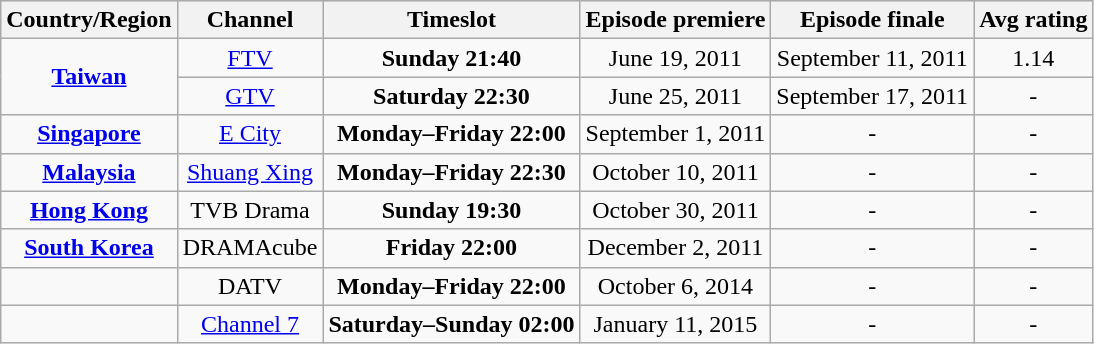<table class="wikitable">
<tr style="background: #e0e0e0;">
<th>Country/Region</th>
<th>Channel</th>
<th>Timeslot</th>
<th>Episode premiere</th>
<th>Episode finale</th>
<th>Avg rating</th>
</tr>
<tr style="background: #f9f9f9;">
<th style="background: #f9f9f9; text-align: center;" rowspan="2"> <a href='#'>Taiwan</a></th>
<td style="text-align: center;"><a href='#'>FTV</a></td>
<td style="text-align: center;"><strong>Sunday 21:40</strong></td>
<td style="text-align: center;">June 19, 2011</td>
<td style="text-align: center;">September 11, 2011</td>
<td style="text-align: center;">1.14</td>
</tr>
<tr style="background: #f9f9f9;">
<td style="text-align: center;"><a href='#'>GTV</a></td>
<td style="text-align: center;"><strong>Saturday 22:30</strong></td>
<td style="text-align: center;">June 25, 2011</td>
<td style="text-align: center;">September 17, 2011</td>
<td style="text-align: center;">-</td>
</tr>
<tr style="background: #f9f9f9;">
<th style="background: #f9f9f9; text-align: center;"> <a href='#'>Singapore</a></th>
<td style="text-align: center;"><a href='#'>E City</a></td>
<td style="text-align: center;"><strong>Monday–Friday 22:00</strong></td>
<td style="text-align: center;">September 1, 2011</td>
<td style="text-align: center;">-</td>
<td style="text-align: center;">-</td>
</tr>
<tr style="background: #f9f9f9;">
<th style="background: #f9f9f9; text-align: center;"> <a href='#'>Malaysia</a></th>
<td style="text-align: center;"><a href='#'>Shuang Xing</a></td>
<td style="text-align: center;"><strong>Monday–Friday 22:30</strong></td>
<td style="text-align: center;">October 10, 2011</td>
<td style="text-align: center;">-</td>
<td style="text-align: center;">-</td>
</tr>
<tr style="background: #f9f9f9;">
<th style="background: #f9f9f9; text-align: center;"> <a href='#'>Hong Kong</a></th>
<td style="text-align: center;">TVB Drama</td>
<td style="text-align: center;"><strong>Sunday 19:30</strong></td>
<td style="text-align: center;">October 30, 2011</td>
<td style="text-align: center;">-</td>
<td style="text-align: center;">-</td>
</tr>
<tr style="background: #f9f9f9;">
<th style="background: #f9f9f9; text-align: center;"> <a href='#'>South Korea</a></th>
<td style="text-align: center;">DRAMAcube</td>
<td style="text-align: center;"><strong>Friday 22:00</strong></td>
<td style="text-align: center;">December 2, 2011</td>
<td style="text-align: center;">-</td>
<td style="text-align: center;">-</td>
</tr>
<tr style="background: #f9f9f9;">
<th style="background: #f9f9f9; text-align: center;"></th>
<td style="text-align: center;">DATV</td>
<td style="text-align: center;"><strong>Monday–Friday 22:00</strong></td>
<td style="text-align: center;">October 6, 2014</td>
<td style="text-align: center;">-</td>
<td style="text-align: center;">-</td>
</tr>
<tr style="background: #f9f9f9;">
<th style="background: #f9f9f9; text-align: center;"></th>
<td style="text-align: center;"><a href='#'>Channel 7</a></td>
<td style="text-align: center;"><strong>Saturday–Sunday 02:00</strong></td>
<td style="text-align: center;">January 11, 2015</td>
<td style="text-align: center;">-</td>
<td style="text-align: center;">-</td>
</tr>
</table>
